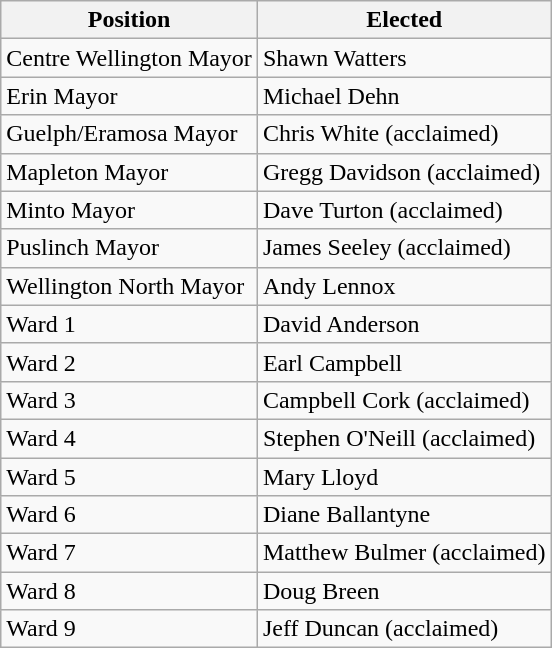<table class="wikitable">
<tr>
<th>Position</th>
<th>Elected</th>
</tr>
<tr>
<td>Centre Wellington Mayor</td>
<td>Shawn Watters</td>
</tr>
<tr>
<td>Erin Mayor</td>
<td>Michael Dehn</td>
</tr>
<tr>
<td>Guelph/Eramosa Mayor</td>
<td>Chris White (acclaimed)</td>
</tr>
<tr>
<td>Mapleton Mayor</td>
<td>Gregg Davidson (acclaimed)</td>
</tr>
<tr>
<td>Minto Mayor</td>
<td>Dave Turton (acclaimed)</td>
</tr>
<tr>
<td>Puslinch Mayor</td>
<td>James Seeley (acclaimed)</td>
</tr>
<tr>
<td>Wellington North Mayor</td>
<td>Andy Lennox</td>
</tr>
<tr>
<td>Ward 1</td>
<td>David Anderson</td>
</tr>
<tr>
<td>Ward 2</td>
<td>Earl Campbell</td>
</tr>
<tr>
<td>Ward 3</td>
<td>Campbell Cork (acclaimed)</td>
</tr>
<tr>
<td>Ward 4</td>
<td>Stephen O'Neill (acclaimed)</td>
</tr>
<tr>
<td>Ward 5</td>
<td>Mary Lloyd</td>
</tr>
<tr>
<td>Ward 6</td>
<td>Diane Ballantyne</td>
</tr>
<tr>
<td>Ward 7</td>
<td>Matthew Bulmer (acclaimed)</td>
</tr>
<tr>
<td>Ward 8</td>
<td>Doug Breen</td>
</tr>
<tr>
<td>Ward 9</td>
<td>Jeff Duncan (acclaimed)</td>
</tr>
</table>
